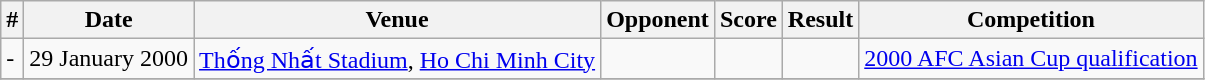<table class="wikitable">
<tr>
<th>#</th>
<th>Date</th>
<th>Venue</th>
<th>Opponent</th>
<th>Score</th>
<th>Result</th>
<th>Competition</th>
</tr>
<tr>
<td>-</td>
<td>29 January 2000</td>
<td><a href='#'>Thống Nhất Stadium</a>, <a href='#'>Ho Chi Minh City</a></td>
<td></td>
<td></td>
<td></td>
<td><a href='#'>2000 AFC Asian Cup qualification</a></td>
</tr>
<tr>
</tr>
</table>
